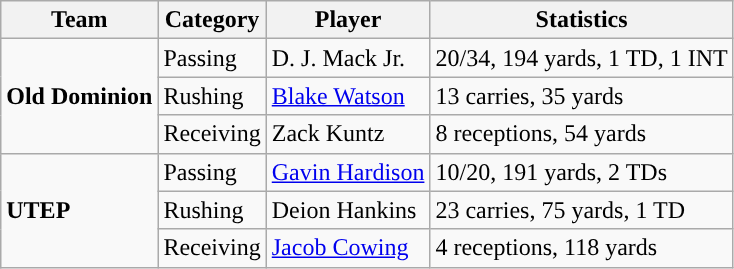<table class="wikitable" style="float: left;">
<tr>
<th>Team</th>
<th>Category</th>
<th>Player</th>
<th>Statistics</th>
</tr>
<tr>
<td rowspan=3><strong>Old Dominion</strong></td>
<td>Passing</td>
<td>D. J. Mack Jr.</td>
<td>20/34, 194 yards, 1 TD, 1 INT</td>
</tr>
<tr>
<td>Rushing</td>
<td><a href='#'>Blake Watson</a></td>
<td>13 carries, 35 yards</td>
</tr>
<tr>
<td>Receiving</td>
<td>Zack Kuntz</td>
<td>8 receptions, 54 yards</td>
</tr>
<tr>
<td rowspan=3><strong>UTEP</strong></td>
<td>Passing</td>
<td><a href='#'>Gavin Hardison</a></td>
<td>10/20, 191 yards, 2 TDs</td>
</tr>
<tr>
<td>Rushing</td>
<td>Deion Hankins</td>
<td>23 carries, 75 yards, 1 TD</td>
</tr>
<tr>
<td>Receiving</td>
<td><a href='#'>Jacob Cowing</a></td>
<td>4 receptions, 118 yards</td>
</tr>
</table>
